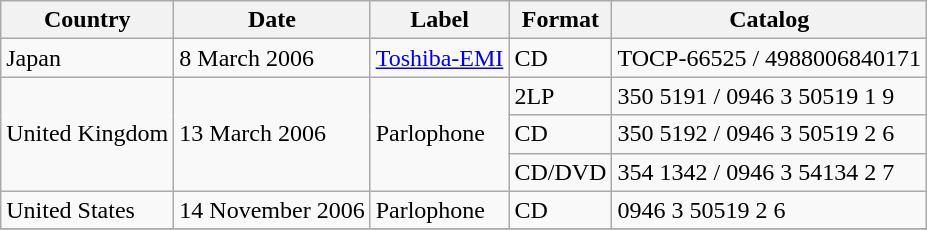<table class="wikitable" style="font-size: 100%">
<tr>
<th>Country</th>
<th>Date</th>
<th>Label</th>
<th>Format</th>
<th>Catalog</th>
</tr>
<tr>
<td rowspan="1">Japan</td>
<td rowspan="1">8 March 2006</td>
<td rowspan="1"><a href='#'>Toshiba-EMI</a></td>
<td rowspan="1">CD</td>
<td rowspan="1">TOCP-66525 / 4988006840171</td>
</tr>
<tr>
<td rowspan="3">United Kingdom</td>
<td rowspan="3">13 March 2006</td>
<td rowspan="3">Parlophone</td>
<td>2LP</td>
<td>350 5191 / 0946 3 50519 1 9</td>
</tr>
<tr>
<td>CD</td>
<td>350 5192 / 0946 3 50519 2 6</td>
</tr>
<tr>
<td>CD/DVD</td>
<td>354 1342 / 0946 3 54134 2 7</td>
</tr>
<tr>
<td rowspan="1">United States</td>
<td rowspan="1">14 November 2006</td>
<td rowspan="1">Parlophone</td>
<td rowspan="1">CD</td>
<td rowspan="1">0946 3 50519 2 6</td>
</tr>
<tr>
</tr>
</table>
